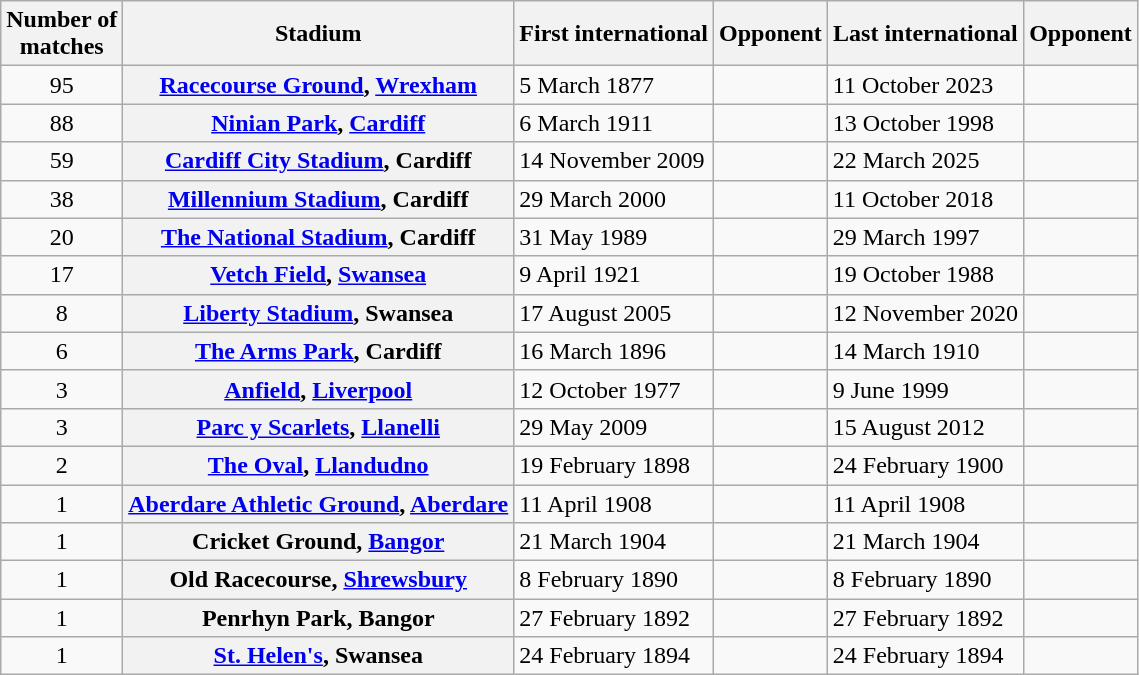<table class="wikitable sortable plainrowheaders" cellpadding="3" style="text-align: left;">
<tr>
<th scope=col>Number of<br> matches</th>
<th scope=col>Stadium</th>
<th scope=col>First international</th>
<th scope=col>Opponent</th>
<th scope=col>Last international</th>
<th scope=col>Opponent</th>
</tr>
<tr>
<td align=center>95</td>
<th scope=row><a href='#'>Racecourse Ground</a>, <a href='#'>Wrexham</a></th>
<td>5 March 1877</td>
<td></td>
<td>11 October 2023</td>
<td></td>
</tr>
<tr>
<td align=center>88</td>
<th scope=row><a href='#'>Ninian Park</a>, <a href='#'>Cardiff</a></th>
<td>6 March 1911</td>
<td></td>
<td>13 October 1998</td>
<td></td>
</tr>
<tr>
<td align=center>59</td>
<th scope=row><a href='#'>Cardiff City Stadium</a>, Cardiff</th>
<td>14 November 2009</td>
<td></td>
<td>22 March 2025</td>
<td></td>
</tr>
<tr>
<td align=center>38</td>
<th scope=row><a href='#'>Millennium Stadium</a>, Cardiff</th>
<td>29 March 2000</td>
<td></td>
<td>11 October 2018</td>
<td></td>
</tr>
<tr>
<td align=center>20</td>
<th scope=row><a href='#'>The National Stadium</a>, Cardiff</th>
<td>31 May 1989</td>
<td></td>
<td>29 March 1997</td>
<td></td>
</tr>
<tr>
<td align=center>17</td>
<th scope=row><a href='#'>Vetch Field</a>, <a href='#'>Swansea</a></th>
<td>9 April 1921</td>
<td></td>
<td>19 October 1988</td>
<td></td>
</tr>
<tr>
<td align=center>8</td>
<th scope=row><a href='#'>Liberty Stadium</a>, Swansea</th>
<td>17 August 2005</td>
<td></td>
<td>12 November 2020</td>
<td></td>
</tr>
<tr>
<td align=center>6</td>
<th scope=row><a href='#'>The Arms Park</a>, Cardiff</th>
<td>16 March 1896</td>
<td></td>
<td>14 March 1910</td>
<td></td>
</tr>
<tr>
<td align=center data-sort-value="3a">3</td>
<th scope=row><a href='#'>Anfield</a>, <a href='#'>Liverpool</a></th>
<td>12 October 1977</td>
<td></td>
<td>9 June 1999</td>
<td></td>
</tr>
<tr>
<td align=center data-sort-value="3p">3</td>
<th scope=row><a href='#'>Parc y Scarlets</a>, <a href='#'>Llanelli</a></th>
<td>29 May 2009</td>
<td></td>
<td>15 August 2012</td>
<td></td>
</tr>
<tr>
<td align=center>2</td>
<th scope=row><a href='#'>The Oval</a>, <a href='#'>Llandudno</a></th>
<td>19 February 1898</td>
<td></td>
<td>24 February 1900</td>
<td></td>
</tr>
<tr>
<td align=center data-sort-value="1.5">1</td>
<th scope=row><a href='#'>Aberdare Athletic Ground</a>, <a href='#'>Aberdare</a></th>
<td>11 April 1908</td>
<td></td>
<td>11 April 1908</td>
<td></td>
</tr>
<tr>
<td align=center data-sort-value="1.4">1</td>
<th scope=row>Cricket Ground, <a href='#'>Bangor</a></th>
<td>21 March 1904</td>
<td></td>
<td>21 March 1904</td>
<td></td>
</tr>
<tr>
<td align=center data-sort-value="1.3">1</td>
<th scope=row>Old Racecourse, <a href='#'>Shrewsbury</a></th>
<td>8 February 1890</td>
<td></td>
<td>8 February 1890</td>
<td></td>
</tr>
<tr>
<td align=center data-sort-value="1.2">1</td>
<th scope=row>Penrhyn Park, Bangor</th>
<td>27 February 1892</td>
<td></td>
<td>27 February 1892</td>
<td></td>
</tr>
<tr>
<td align=center data-sort-value="1.1">1</td>
<th scope=row><a href='#'>St. Helen's</a>, Swansea</th>
<td>24 February 1894</td>
<td></td>
<td>24 February 1894</td>
<td></td>
</tr>
</table>
